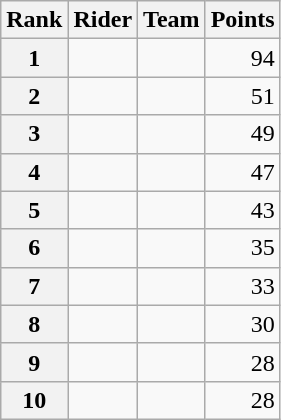<table class="wikitable">
<tr>
<th scope="col">Rank</th>
<th scope="col">Rider</th>
<th scope="col">Team</th>
<th scope="col">Points</th>
</tr>
<tr>
<th scope="row">1</th>
<td> </td>
<td></td>
<td style="text-align:right;">94</td>
</tr>
<tr>
<th scope="row">2</th>
<td></td>
<td></td>
<td style="text-align:right;">51</td>
</tr>
<tr>
<th scope="row">3</th>
<td></td>
<td></td>
<td style="text-align:right;">49</td>
</tr>
<tr>
<th scope="row">4</th>
<td></td>
<td></td>
<td style="text-align:right;">47</td>
</tr>
<tr>
<th scope="row">5</th>
<td></td>
<td></td>
<td style="text-align:right;">43</td>
</tr>
<tr>
<th scope="row">6</th>
<td></td>
<td></td>
<td style="text-align:right;">35</td>
</tr>
<tr>
<th scope="row">7</th>
<td></td>
<td></td>
<td style="text-align:right;">33</td>
</tr>
<tr>
<th scope="row">8</th>
<td></td>
<td></td>
<td style="text-align:right;">30</td>
</tr>
<tr>
<th scope="row">9</th>
<td> </td>
<td></td>
<td style="text-align:right;">28</td>
</tr>
<tr>
<th scope="row">10</th>
<td></td>
<td></td>
<td style="text-align:right;">28</td>
</tr>
</table>
